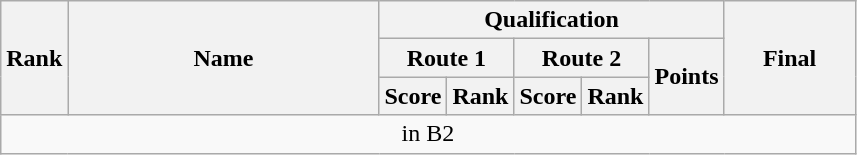<table class="wikitable sortable mw-collapsible" style="text-align:center">
<tr>
<th rowspan="3">Rank</th>
<th rowspan="3" width="200">Name</th>
<th colspan="5" rowspan="1">Qualification</th>
<th rowspan="3" width="80">Final</th>
</tr>
<tr>
<th colspan="2">Route 1</th>
<th colspan="2">Route 2</th>
<th rowspan="2">Points</th>
</tr>
<tr>
<th colspan="1" rowspan="1">Score</th>
<th colspan="1" rowspan="1">Rank</th>
<th colspan="1" rowspan="1">Score</th>
<th colspan="1" rowspan="1">Rank</th>
</tr>
<tr>
<td colspan="8">in B2</td>
</tr>
</table>
